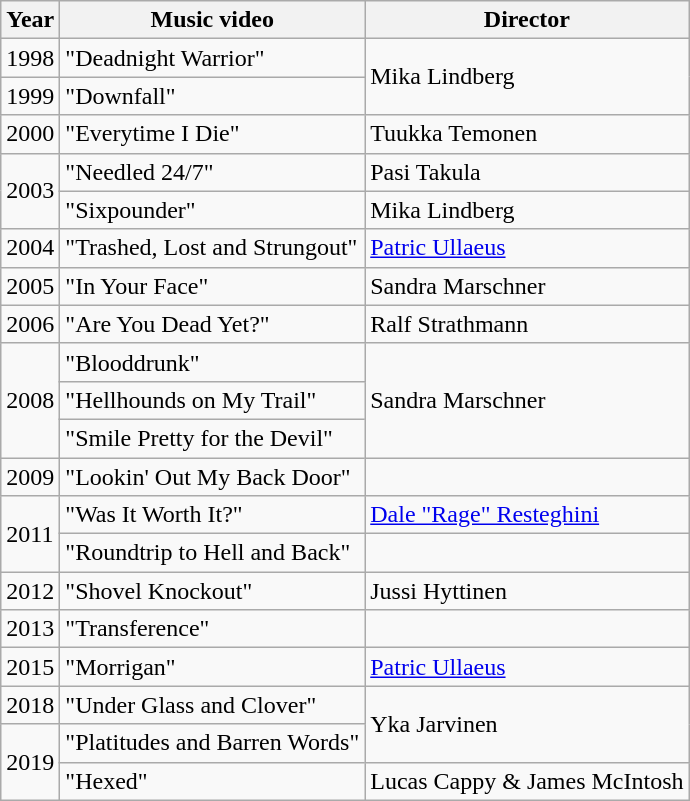<table class="wikitable">
<tr>
<th>Year</th>
<th>Music video</th>
<th>Director</th>
</tr>
<tr>
<td>1998</td>
<td>"Deadnight Warrior"</td>
<td rowspan="2">Mika Lindberg</td>
</tr>
<tr>
<td>1999</td>
<td>"Downfall"</td>
</tr>
<tr>
<td>2000</td>
<td>"Everytime I Die"</td>
<td>Tuukka Temonen</td>
</tr>
<tr>
<td rowspan="2">2003</td>
<td>"Needled 24/7"</td>
<td>Pasi Takula</td>
</tr>
<tr>
<td>"Sixpounder"</td>
<td>Mika Lindberg</td>
</tr>
<tr>
<td>2004</td>
<td>"Trashed, Lost and Strungout"</td>
<td><a href='#'>Patric Ullaeus</a></td>
</tr>
<tr>
<td>2005</td>
<td>"In Your Face"</td>
<td>Sandra Marschner</td>
</tr>
<tr>
<td>2006</td>
<td>"Are You Dead Yet?"</td>
<td>Ralf Strathmann</td>
</tr>
<tr>
<td rowspan="3">2008</td>
<td>"Blooddrunk"</td>
<td rowspan="3">Sandra Marschner</td>
</tr>
<tr>
<td>"Hellhounds on My Trail"</td>
</tr>
<tr>
<td>"Smile Pretty for the Devil"</td>
</tr>
<tr>
<td>2009</td>
<td>"Lookin' Out My Back Door"</td>
<td></td>
</tr>
<tr>
<td rowspan="2">2011</td>
<td>"Was It Worth It?"</td>
<td><a href='#'>Dale "Rage" Resteghini</a></td>
</tr>
<tr>
<td>"Roundtrip to Hell and Back"</td>
<td></td>
</tr>
<tr>
<td>2012</td>
<td>"Shovel Knockout"</td>
<td>Jussi Hyttinen</td>
</tr>
<tr>
<td>2013</td>
<td>"Transference"</td>
<td></td>
</tr>
<tr>
<td>2015</td>
<td>"Morrigan"</td>
<td><a href='#'>Patric Ullaeus</a></td>
</tr>
<tr>
<td>2018</td>
<td>"Under Glass and Clover"</td>
<td rowspan="2">Yka Jarvinen</td>
</tr>
<tr>
<td rowspan="2">2019</td>
<td>"Platitudes and Barren Words"</td>
</tr>
<tr>
<td>"Hexed"</td>
<td>Lucas Cappy & James McIntosh</td>
</tr>
</table>
